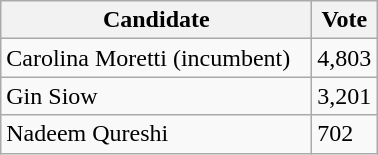<table class="wikitable">
<tr>
<th bgcolor="#DDDDFF" width="200px">Candidate</th>
<th bgcolor="#DDDDFF">Vote</th>
</tr>
<tr>
<td>Carolina Moretti (incumbent)</td>
<td>4,803</td>
</tr>
<tr>
<td>Gin Siow</td>
<td>3,201</td>
</tr>
<tr>
<td>Nadeem Qureshi</td>
<td>702</td>
</tr>
</table>
